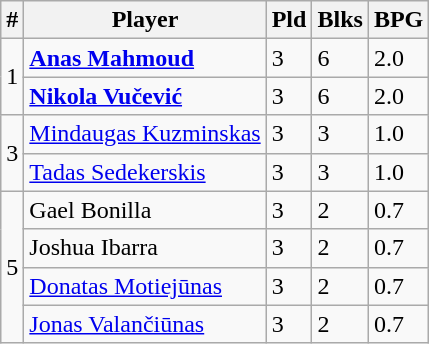<table class=wikitable width=auto>
<tr>
<th>#</th>
<th>Player</th>
<th>Pld</th>
<th>Blks</th>
<th>BPG</th>
</tr>
<tr>
<td rowspan=2>1</td>
<td> <strong><a href='#'>Anas Mahmoud</a></strong></td>
<td>3</td>
<td>6</td>
<td>2.0</td>
</tr>
<tr>
<td> <strong><a href='#'>Nikola Vučević</a></strong></td>
<td>3</td>
<td>6</td>
<td>2.0</td>
</tr>
<tr>
<td rowspan=2>3</td>
<td> <a href='#'>Mindaugas Kuzminskas</a></td>
<td>3</td>
<td>3</td>
<td>1.0</td>
</tr>
<tr>
<td> <a href='#'>Tadas Sedekerskis</a></td>
<td>3</td>
<td>3</td>
<td>1.0</td>
</tr>
<tr>
<td rowspan=4>5</td>
<td> Gael Bonilla</td>
<td>3</td>
<td>2</td>
<td>0.7</td>
</tr>
<tr>
<td> Joshua Ibarra</td>
<td>3</td>
<td>2</td>
<td>0.7</td>
</tr>
<tr>
<td> <a href='#'>Donatas Motiejūnas</a></td>
<td>3</td>
<td>2</td>
<td>0.7</td>
</tr>
<tr>
<td> <a href='#'>Jonas Valančiūnas</a></td>
<td>3</td>
<td>2</td>
<td>0.7</td>
</tr>
</table>
